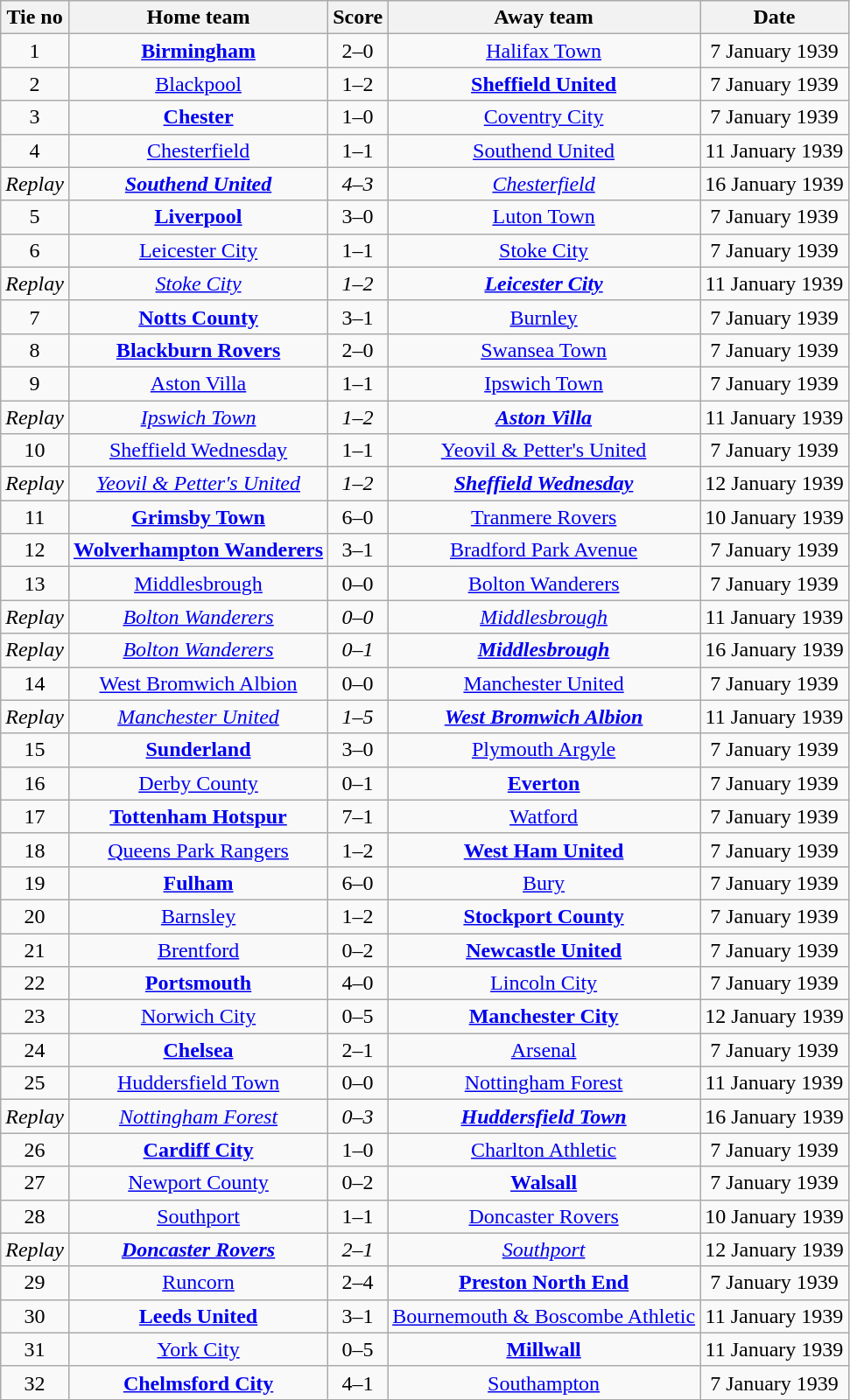<table class="wikitable" style="text-align: center">
<tr>
<th>Tie no</th>
<th>Home team</th>
<th>Score</th>
<th>Away team</th>
<th>Date</th>
</tr>
<tr>
<td>1</td>
<td><strong><a href='#'>Birmingham</a></strong></td>
<td>2–0</td>
<td><a href='#'>Halifax Town</a></td>
<td>7 January 1939</td>
</tr>
<tr>
<td>2</td>
<td><a href='#'>Blackpool</a></td>
<td>1–2</td>
<td><strong><a href='#'>Sheffield United</a></strong></td>
<td>7 January 1939</td>
</tr>
<tr>
<td>3</td>
<td><strong><a href='#'>Chester</a></strong></td>
<td>1–0</td>
<td><a href='#'>Coventry City</a></td>
<td>7 January 1939</td>
</tr>
<tr>
<td>4</td>
<td><a href='#'>Chesterfield</a></td>
<td>1–1</td>
<td><a href='#'>Southend United</a></td>
<td>11 January 1939</td>
</tr>
<tr>
<td><em>Replay</em></td>
<td><strong><em><a href='#'>Southend United</a></em></strong></td>
<td><em>4–3</em></td>
<td><em><a href='#'>Chesterfield</a></em></td>
<td>16 January 1939</td>
</tr>
<tr>
<td>5</td>
<td><strong><a href='#'>Liverpool</a></strong></td>
<td>3–0</td>
<td><a href='#'>Luton Town</a></td>
<td>7 January 1939</td>
</tr>
<tr>
<td>6</td>
<td><a href='#'>Leicester City</a></td>
<td>1–1</td>
<td><a href='#'>Stoke City</a></td>
<td>7 January 1939</td>
</tr>
<tr>
<td><em>Replay</em></td>
<td><em><a href='#'>Stoke City</a></em></td>
<td><em>1–2</em></td>
<td><strong><em><a href='#'>Leicester City</a></em></strong></td>
<td>11 January 1939</td>
</tr>
<tr>
<td>7</td>
<td><strong><a href='#'>Notts County</a></strong></td>
<td>3–1</td>
<td><a href='#'>Burnley</a></td>
<td>7 January 1939</td>
</tr>
<tr>
<td>8</td>
<td><strong><a href='#'>Blackburn Rovers</a></strong></td>
<td>2–0</td>
<td><a href='#'>Swansea Town</a></td>
<td>7 January 1939</td>
</tr>
<tr>
<td>9</td>
<td><a href='#'>Aston Villa</a></td>
<td>1–1</td>
<td><a href='#'>Ipswich Town</a></td>
<td>7 January 1939</td>
</tr>
<tr>
<td><em>Replay</em></td>
<td><em><a href='#'>Ipswich Town</a></em></td>
<td><em>1–2</em></td>
<td><strong><em><a href='#'>Aston Villa</a></em></strong></td>
<td>11 January 1939</td>
</tr>
<tr>
<td>10</td>
<td><a href='#'>Sheffield Wednesday</a></td>
<td>1–1</td>
<td><a href='#'>Yeovil & Petter's United</a></td>
<td>7 January 1939</td>
</tr>
<tr>
<td><em>Replay</em></td>
<td><em><a href='#'>Yeovil & Petter's United</a></em></td>
<td><em>1–2</em></td>
<td><strong><em><a href='#'>Sheffield Wednesday</a></em></strong></td>
<td>12 January 1939</td>
</tr>
<tr>
<td>11</td>
<td><strong><a href='#'>Grimsby Town</a></strong></td>
<td>6–0</td>
<td><a href='#'>Tranmere Rovers</a></td>
<td>10 January 1939</td>
</tr>
<tr>
<td>12</td>
<td><strong><a href='#'>Wolverhampton Wanderers</a></strong></td>
<td>3–1</td>
<td><a href='#'>Bradford Park Avenue</a></td>
<td>7 January 1939</td>
</tr>
<tr>
<td>13</td>
<td><a href='#'>Middlesbrough</a></td>
<td>0–0</td>
<td><a href='#'>Bolton Wanderers</a></td>
<td>7 January 1939</td>
</tr>
<tr>
<td><em>Replay</em></td>
<td><em><a href='#'>Bolton Wanderers</a></em></td>
<td><em>0–0</em></td>
<td><em><a href='#'>Middlesbrough</a></em></td>
<td>11 January 1939</td>
</tr>
<tr>
<td><em>Replay</em></td>
<td><em><a href='#'>Bolton Wanderers</a></em></td>
<td><em>0–1</em></td>
<td><strong><em><a href='#'>Middlesbrough</a></em></strong></td>
<td>16 January 1939</td>
</tr>
<tr>
<td>14</td>
<td><a href='#'>West Bromwich Albion</a></td>
<td>0–0</td>
<td><a href='#'>Manchester United</a></td>
<td>7 January 1939</td>
</tr>
<tr>
<td><em>Replay</em></td>
<td><em><a href='#'>Manchester United</a></em></td>
<td><em>1–5</em></td>
<td><strong><em><a href='#'>West Bromwich Albion</a></em></strong></td>
<td>11 January 1939</td>
</tr>
<tr>
<td>15</td>
<td><strong><a href='#'>Sunderland</a></strong></td>
<td>3–0</td>
<td><a href='#'>Plymouth Argyle</a></td>
<td>7 January 1939</td>
</tr>
<tr>
<td>16</td>
<td><a href='#'>Derby County</a></td>
<td>0–1</td>
<td><strong><a href='#'>Everton</a></strong></td>
<td>7 January 1939</td>
</tr>
<tr>
<td>17</td>
<td><strong><a href='#'>Tottenham Hotspur</a></strong></td>
<td>7–1</td>
<td><a href='#'>Watford</a></td>
<td>7 January 1939</td>
</tr>
<tr>
<td>18</td>
<td><a href='#'>Queens Park Rangers</a></td>
<td>1–2</td>
<td><strong><a href='#'>West Ham United</a></strong></td>
<td>7 January 1939</td>
</tr>
<tr>
<td>19</td>
<td><strong><a href='#'>Fulham</a></strong></td>
<td>6–0</td>
<td><a href='#'>Bury</a></td>
<td>7 January 1939</td>
</tr>
<tr>
<td>20</td>
<td><a href='#'>Barnsley</a></td>
<td>1–2</td>
<td><strong><a href='#'>Stockport County</a></strong></td>
<td>7 January 1939</td>
</tr>
<tr>
<td>21</td>
<td><a href='#'>Brentford</a></td>
<td>0–2</td>
<td><strong><a href='#'>Newcastle United</a></strong></td>
<td>7 January 1939</td>
</tr>
<tr>
<td>22</td>
<td><strong><a href='#'>Portsmouth</a></strong></td>
<td>4–0</td>
<td><a href='#'>Lincoln City</a></td>
<td>7 January 1939</td>
</tr>
<tr>
<td>23</td>
<td><a href='#'>Norwich City</a></td>
<td>0–5</td>
<td><strong><a href='#'>Manchester City</a></strong></td>
<td>12 January 1939</td>
</tr>
<tr>
<td>24</td>
<td><strong><a href='#'>Chelsea</a></strong></td>
<td>2–1</td>
<td><a href='#'>Arsenal</a></td>
<td>7 January 1939</td>
</tr>
<tr>
<td>25</td>
<td><a href='#'>Huddersfield Town</a></td>
<td>0–0</td>
<td><a href='#'>Nottingham Forest</a></td>
<td>11 January 1939</td>
</tr>
<tr>
<td><em>Replay</em></td>
<td><em><a href='#'>Nottingham Forest</a></em></td>
<td><em>0–3</em></td>
<td><strong><em><a href='#'>Huddersfield Town</a></em></strong></td>
<td>16 January 1939</td>
</tr>
<tr>
<td>26</td>
<td><strong><a href='#'>Cardiff City</a></strong></td>
<td>1–0</td>
<td><a href='#'>Charlton Athletic</a></td>
<td>7 January 1939</td>
</tr>
<tr>
<td>27</td>
<td><a href='#'>Newport County</a></td>
<td>0–2</td>
<td><strong><a href='#'>Walsall</a></strong></td>
<td>7 January 1939</td>
</tr>
<tr>
<td>28</td>
<td><a href='#'>Southport</a></td>
<td>1–1</td>
<td><a href='#'>Doncaster Rovers</a></td>
<td>10 January 1939</td>
</tr>
<tr>
<td><em>Replay</em></td>
<td><strong><em><a href='#'>Doncaster Rovers</a></em></strong></td>
<td><em>2–1</em></td>
<td><em><a href='#'>Southport</a></em></td>
<td>12 January 1939</td>
</tr>
<tr>
<td>29</td>
<td><a href='#'>Runcorn</a></td>
<td>2–4</td>
<td><strong><a href='#'>Preston North End</a></strong></td>
<td>7 January 1939</td>
</tr>
<tr>
<td>30</td>
<td><strong><a href='#'>Leeds United</a></strong></td>
<td>3–1</td>
<td><a href='#'>Bournemouth & Boscombe Athletic</a></td>
<td>11 January 1939</td>
</tr>
<tr>
<td>31</td>
<td><a href='#'>York City</a></td>
<td>0–5</td>
<td><strong><a href='#'>Millwall</a></strong></td>
<td>11 January 1939</td>
</tr>
<tr>
<td>32</td>
<td><strong><a href='#'>Chelmsford City</a></strong></td>
<td>4–1</td>
<td><a href='#'>Southampton</a></td>
<td>7 January 1939</td>
</tr>
</table>
